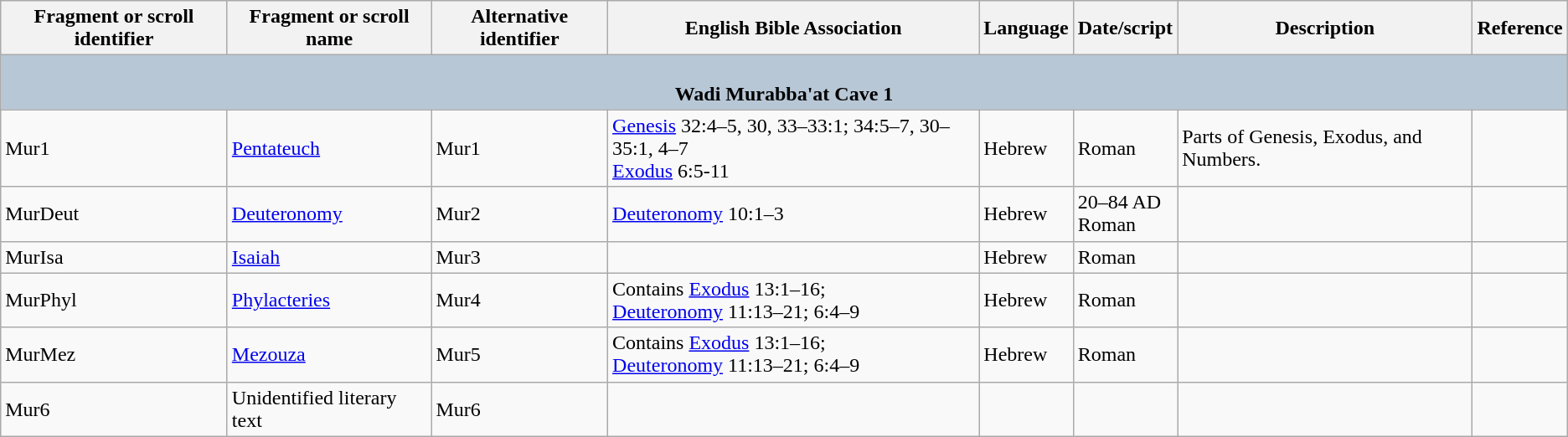<table class="wikitable collapsible collapsed">
<tr>
<th>Fragment or scroll identifier</th>
<th>Fragment or scroll name</th>
<th>Alternative identifier</th>
<th>English Bible Association</th>
<th>Language</th>
<th>Date/script</th>
<th>Description</th>
<th>Reference</th>
</tr>
<tr>
<th colspan="8" style="background:#b8c7d6;"><br>Wadi Murabba'at Cave 1</th>
</tr>
<tr>
<td>Mur1</td>
<td><a href='#'>Pentateuch</a></td>
<td>Mur1</td>
<td><a href='#'>Genesis</a> 32:4–5, 30, 33–33:1; 34:5–7, 30–35:1, 4–7<br><a href='#'>Exodus</a> 6:5-11</td>
<td>Hebrew</td>
<td>Roman</td>
<td>Parts of Genesis, Exodus, and Numbers.</td>
<td></td>
</tr>
<tr>
<td>MurDeut</td>
<td><a href='#'>Deuteronomy</a></td>
<td>Mur2</td>
<td><a href='#'>Deuteronomy</a> 10:1–3</td>
<td>Hebrew</td>
<td>20–84 AD<br>Roman</td>
<td></td>
<td></td>
</tr>
<tr>
<td>MurIsa</td>
<td><a href='#'>Isaiah</a></td>
<td>Mur3</td>
<td></td>
<td>Hebrew</td>
<td>Roman</td>
<td></td>
<td></td>
</tr>
<tr>
<td>MurPhyl</td>
<td><a href='#'>Phylacteries</a></td>
<td>Mur4</td>
<td>Contains <a href='#'>Exodus</a> 13:1–16;<br><a href='#'>Deuteronomy</a> 11:13–21; 6:4–9</td>
<td>Hebrew</td>
<td>Roman</td>
<td></td>
<td></td>
</tr>
<tr>
<td>MurMez</td>
<td><a href='#'>Mezouza</a></td>
<td>Mur5</td>
<td>Contains <a href='#'>Exodus</a> 13:1–16;<br><a href='#'>Deuteronomy</a> 11:13–21; 6:4–9</td>
<td>Hebrew</td>
<td>Roman</td>
<td></td>
<td></td>
</tr>
<tr>
<td>Mur6</td>
<td>Unidentified literary text</td>
<td>Mur6</td>
<td></td>
<td></td>
<td></td>
<td></td>
<td></td>
</tr>
</table>
